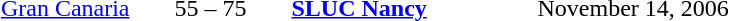<table style="text-align:center">
<tr>
<th width=160></th>
<th width=100></th>
<th width=160></th>
<th width=200></th>
</tr>
<tr>
<td align=right><a href='#'>Gran Canaria</a> </td>
<td>55 – 75</td>
<td align=left> <strong><a href='#'>SLUC Nancy</a></strong></td>
<td align=left>November 14, 2006</td>
</tr>
</table>
